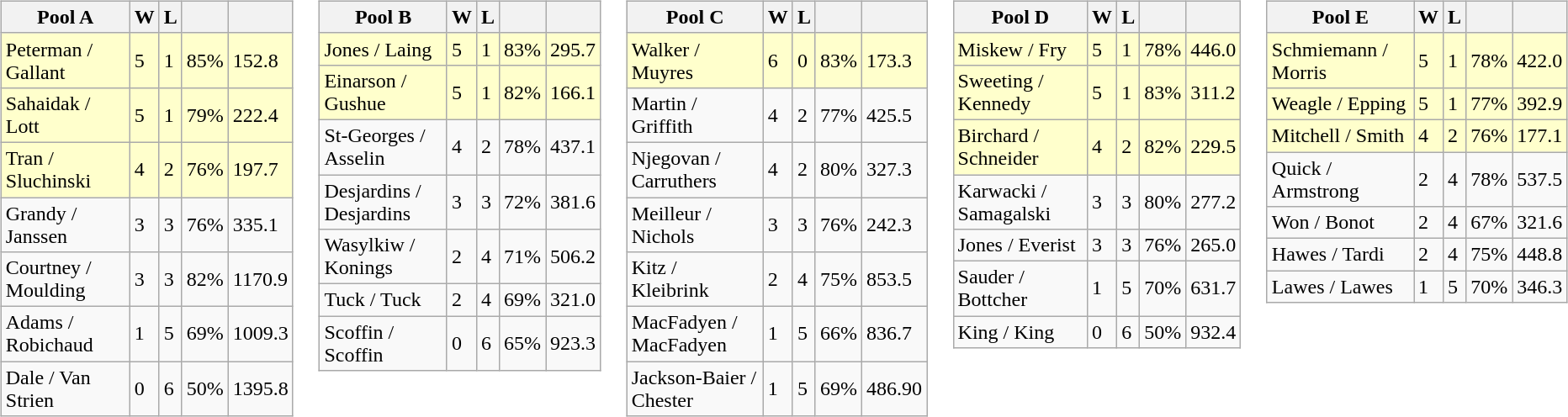<table>
<tr>
<td valign=top width=10%><br><table class=wikitable>
<tr>
<th width=275>Pool A</th>
<th>W</th>
<th>L</th>
<th></th>
<th></th>
</tr>
<tr bgcolor=#ffffcc>
<td> Peterman / Gallant</td>
<td>5</td>
<td>1</td>
<td>85%</td>
<td>152.8</td>
</tr>
<tr bgcolor=#ffffcc>
<td> Sahaidak / Lott</td>
<td>5</td>
<td>1</td>
<td>79%</td>
<td>222.4</td>
</tr>
<tr bgcolor=#ffffcc>
<td> Tran / Sluchinski</td>
<td>4</td>
<td>2</td>
<td>76%</td>
<td>197.7</td>
</tr>
<tr>
<td> Grandy / Janssen</td>
<td>3</td>
<td>3</td>
<td>76%</td>
<td>335.1</td>
</tr>
<tr>
<td> Courtney / Moulding</td>
<td>3</td>
<td>3</td>
<td>82%</td>
<td>1170.9</td>
</tr>
<tr>
<td> Adams / Robichaud</td>
<td>1</td>
<td>5</td>
<td>69%</td>
<td>1009.3</td>
</tr>
<tr>
<td> Dale / Van Strien</td>
<td>0</td>
<td>6</td>
<td>50%</td>
<td>1395.8</td>
</tr>
</table>
</td>
<td valign=top width=10%><br><table class=wikitable>
<tr>
<th width=275>Pool B</th>
<th>W</th>
<th>L</th>
<th></th>
<th></th>
</tr>
<tr bgcolor=#ffffcc>
<td> Jones / Laing</td>
<td>5</td>
<td>1</td>
<td>83%</td>
<td>295.7</td>
</tr>
<tr bgcolor=#ffffcc>
<td> Einarson / Gushue</td>
<td>5</td>
<td>1</td>
<td>82%</td>
<td>166.1</td>
</tr>
<tr>
<td> St-Georges / Asselin</td>
<td>4</td>
<td>2</td>
<td>78%</td>
<td>437.1</td>
</tr>
<tr>
<td> Desjardins / Desjardins</td>
<td>3</td>
<td>3</td>
<td>72%</td>
<td>381.6</td>
</tr>
<tr>
<td> Wasylkiw / Konings</td>
<td>2</td>
<td>4</td>
<td>71%</td>
<td>506.2</td>
</tr>
<tr>
<td> Tuck / Tuck</td>
<td>2</td>
<td>4</td>
<td>69%</td>
<td>321.0</td>
</tr>
<tr>
<td> Scoffin / Scoffin</td>
<td>0</td>
<td>6</td>
<td>65%</td>
<td>923.3</td>
</tr>
</table>
</td>
<td valign=top width=10%><br><table class=wikitable>
<tr>
<th width=275>Pool C</th>
<th>W</th>
<th>L</th>
<th></th>
<th></th>
</tr>
<tr bgcolor=#ffffcc>
<td> Walker / Muyres</td>
<td>6</td>
<td>0</td>
<td>83%</td>
<td>173.3</td>
</tr>
<tr>
<td> Martin / Griffith</td>
<td>4</td>
<td>2</td>
<td>77%</td>
<td>425.5</td>
</tr>
<tr>
<td> Njegovan / Carruthers</td>
<td>4</td>
<td>2</td>
<td>80%</td>
<td>327.3</td>
</tr>
<tr>
<td> Meilleur / Nichols</td>
<td>3</td>
<td>3</td>
<td>76%</td>
<td>242.3</td>
</tr>
<tr>
<td> Kitz / Kleibrink</td>
<td>2</td>
<td>4</td>
<td>75%</td>
<td>853.5</td>
</tr>
<tr>
<td> MacFadyen / MacFadyen</td>
<td>1</td>
<td>5</td>
<td>66%</td>
<td>836.7</td>
</tr>
<tr>
<td> Jackson-Baier / Chester</td>
<td>1</td>
<td>5</td>
<td>69%</td>
<td>486.90</td>
</tr>
</table>
</td>
<td valign=top width=10%><br><table class=wikitable>
<tr>
<th width=275>Pool D</th>
<th>W</th>
<th>L</th>
<th></th>
<th></th>
</tr>
<tr bgcolor=#ffffcc>
<td> Miskew / Fry</td>
<td>5</td>
<td>1</td>
<td>78%</td>
<td>446.0</td>
</tr>
<tr bgcolor=#ffffcc>
<td> Sweeting / Kennedy</td>
<td>5</td>
<td>1</td>
<td>83%</td>
<td>311.2</td>
</tr>
<tr bgcolor=#ffffcc>
<td> Birchard / Schneider</td>
<td>4</td>
<td>2</td>
<td>82%</td>
<td>229.5</td>
</tr>
<tr>
<td> Karwacki / Samagalski</td>
<td>3</td>
<td>3</td>
<td>80%</td>
<td>277.2</td>
</tr>
<tr>
<td> Jones / Everist</td>
<td>3</td>
<td>3</td>
<td>76%</td>
<td>265.0</td>
</tr>
<tr>
<td> Sauder / Bottcher</td>
<td>1</td>
<td>5</td>
<td>70%</td>
<td>631.7</td>
</tr>
<tr>
<td> King / King</td>
<td>0</td>
<td>6</td>
<td>50%</td>
<td>932.4</td>
</tr>
</table>
</td>
<td valign=top width=10%><br><table class=wikitable>
<tr>
<th width=275>Pool E</th>
<th>W</th>
<th>L</th>
<th></th>
<th></th>
</tr>
<tr bgcolor=#ffffcc>
<td> Schmiemann / Morris</td>
<td>5</td>
<td>1</td>
<td>78%</td>
<td>422.0</td>
</tr>
<tr bgcolor=#ffffcc>
<td> Weagle / Epping</td>
<td>5</td>
<td>1</td>
<td>77%</td>
<td>392.9</td>
</tr>
<tr bgcolor=#ffffcc>
<td> Mitchell / Smith</td>
<td>4</td>
<td>2</td>
<td>76%</td>
<td>177.1</td>
</tr>
<tr>
<td> Quick / Armstrong</td>
<td>2</td>
<td>4</td>
<td>78%</td>
<td>537.5</td>
</tr>
<tr>
<td> Won / Bonot</td>
<td>2</td>
<td>4</td>
<td>67%</td>
<td>321.6</td>
</tr>
<tr>
<td> Hawes / Tardi</td>
<td>2</td>
<td>4</td>
<td>75%</td>
<td>448.8</td>
</tr>
<tr>
<td> Lawes / Lawes</td>
<td>1</td>
<td>5</td>
<td>70%</td>
<td>346.3</td>
</tr>
</table>
</td>
</tr>
</table>
